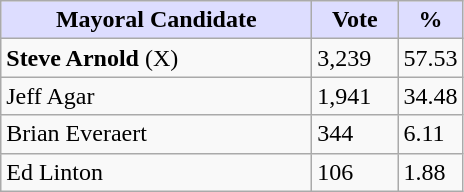<table class="wikitable">
<tr>
<th style="background:#ddf; width:200px;">Mayoral Candidate</th>
<th style="background:#ddf; width:50px;">Vote</th>
<th style="background:#ddf; width:30px;">%</th>
</tr>
<tr>
<td><strong>Steve Arnold</strong> (X)</td>
<td>3,239</td>
<td>57.53</td>
</tr>
<tr>
<td>Jeff Agar</td>
<td>1,941</td>
<td>34.48</td>
</tr>
<tr>
<td>Brian Everaert</td>
<td>344</td>
<td>6.11</td>
</tr>
<tr>
<td>Ed Linton</td>
<td>106</td>
<td>1.88</td>
</tr>
</table>
